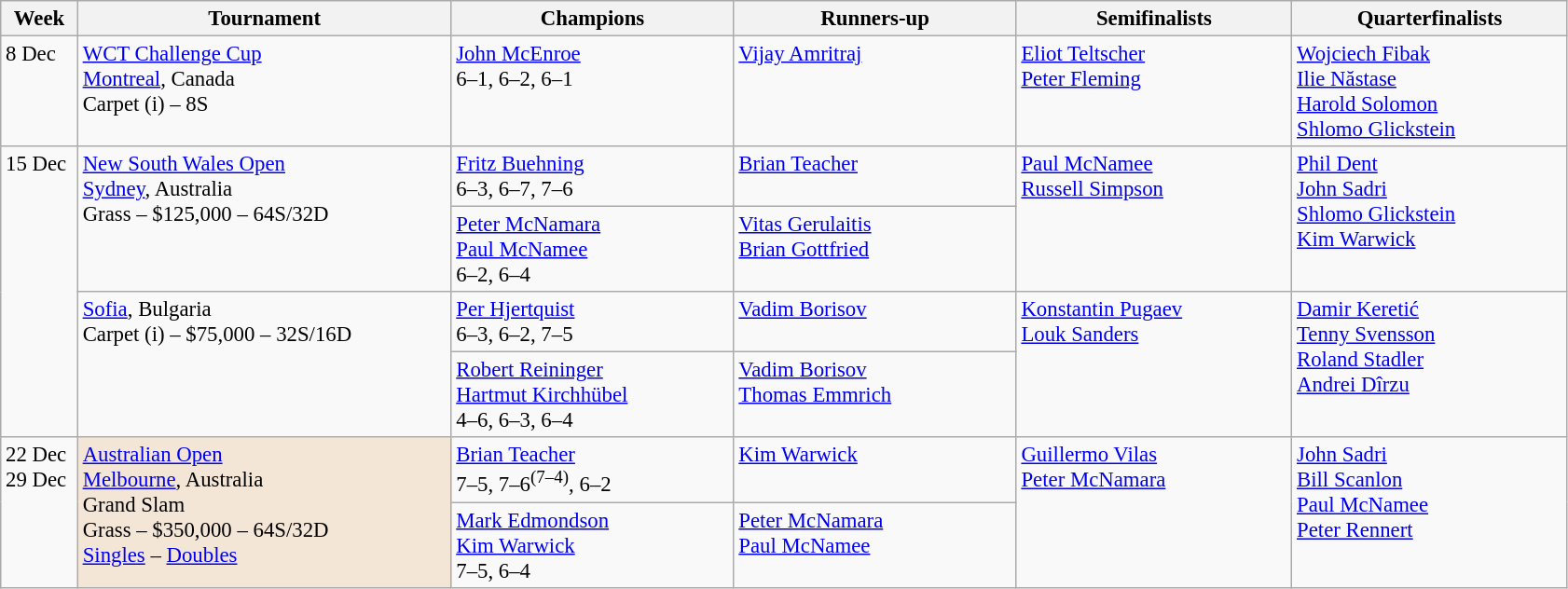<table class=wikitable style=font-size:95%>
<tr>
<th style="width:48px;">Week</th>
<th style="width:260px;">Tournament</th>
<th style="width:195px;">Champions</th>
<th style="width:195px;">Runners-up</th>
<th style="width:190px;">Semifinalists</th>
<th style="width:190px;">Quarterfinalists</th>
</tr>
<tr valign=top>
<td rowspan=1>8 Dec</td>
<td><a href='#'>WCT Challenge Cup</a> <br> <a href='#'>Montreal</a>, Canada <br> Carpet (i) – 8S</td>
<td> <a href='#'>John McEnroe</a> <br> 6–1, 6–2, 6–1</td>
<td> <a href='#'>Vijay Amritraj</a></td>
<td> <a href='#'>Eliot Teltscher</a> <br>  <a href='#'>Peter Fleming</a></td>
<td> <a href='#'>Wojciech Fibak</a> <br> <a href='#'>Ilie Năstase</a><br> <a href='#'>Harold Solomon</a> <br> <a href='#'>Shlomo Glickstein</a></td>
</tr>
<tr valign=top>
<td rowspan=4>15 Dec</td>
<td rowspan=2><a href='#'>New South Wales Open</a> <br> <a href='#'>Sydney</a>, Australia <br> Grass – $125,000 – 64S/32D</td>
<td> <a href='#'>Fritz Buehning</a> <br> 6–3, 6–7, 7–6</td>
<td> <a href='#'>Brian Teacher</a></td>
<td rowspan=2> <a href='#'>Paul McNamee</a> <br>  <a href='#'>Russell Simpson</a></td>
<td rowspan=2> <a href='#'>Phil Dent</a> <br>  <a href='#'>John Sadri</a> <br>  <a href='#'>Shlomo Glickstein</a> <br>  <a href='#'>Kim Warwick</a></td>
</tr>
<tr valign=top>
<td> <a href='#'>Peter McNamara</a> <br>  <a href='#'>Paul McNamee</a> <br> 6–2, 6–4</td>
<td> <a href='#'>Vitas Gerulaitis</a> <br>  <a href='#'>Brian Gottfried</a></td>
</tr>
<tr valign=top>
<td rowspan=2><a href='#'>Sofia</a>, Bulgaria <br> Carpet (i) – $75,000 – 32S/16D</td>
<td> <a href='#'>Per Hjertquist</a> <br> 6–3, 6–2, 7–5</td>
<td> <a href='#'>Vadim Borisov</a></td>
<td rowspan=2> <a href='#'>Konstantin Pugaev</a> <br>  <a href='#'>Louk Sanders</a></td>
<td rowspan=2> <a href='#'>Damir Keretić</a> <br>  <a href='#'>Tenny Svensson</a> <br>  <a href='#'>Roland Stadler</a> <br>  <a href='#'>Andrei Dîrzu</a></td>
</tr>
<tr valign=top>
<td> <a href='#'>Robert Reininger</a> <br>  <a href='#'>Hartmut Kirchhübel</a> <br> 4–6, 6–3, 6–4</td>
<td> <a href='#'>Vadim Borisov</a> <br>  <a href='#'>Thomas Emmrich</a></td>
</tr>
<tr valign=top>
<td rowspan=2>22 Dec<br>29 Dec</td>
<td style="background:#f3e6d7;" rowspan=2><a href='#'>Australian Open</a> <br> <a href='#'>Melbourne</a>, Australia <br> Grand Slam <br> Grass – $350,000 – 64S/32D <br> <a href='#'>Singles</a> – <a href='#'>Doubles</a></td>
<td> <a href='#'>Brian Teacher</a> <br> 7–5, 7–6<sup>(7–4)</sup>, 6–2</td>
<td> <a href='#'>Kim Warwick</a></td>
<td rowspan=2> <a href='#'>Guillermo Vilas</a> <br>  <a href='#'>Peter McNamara</a></td>
<td rowspan=2> <a href='#'>John Sadri</a> <br>  <a href='#'>Bill Scanlon</a> <br>  <a href='#'>Paul McNamee</a> <br>  <a href='#'>Peter Rennert</a></td>
</tr>
<tr valign=top>
<td> <a href='#'>Mark Edmondson</a> <br>  <a href='#'>Kim Warwick</a> <br> 7–5, 6–4</td>
<td> <a href='#'>Peter McNamara</a> <br>  <a href='#'>Paul McNamee</a></td>
</tr>
</table>
